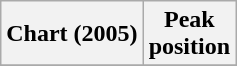<table class="wikitable">
<tr>
<th>Chart (2005)</th>
<th>Peak<br>position</th>
</tr>
<tr>
</tr>
</table>
